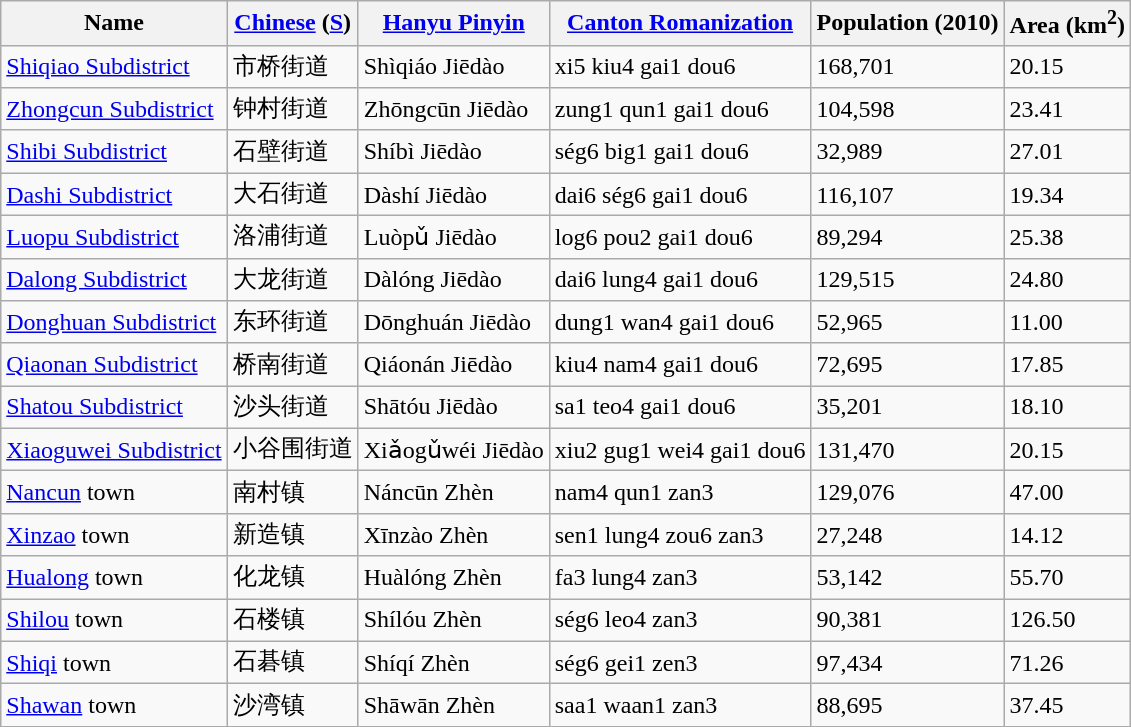<table class="wikitable">
<tr>
<th>Name</th>
<th><a href='#'>Chinese</a> (<a href='#'>S</a>)</th>
<th><a href='#'>Hanyu Pinyin</a></th>
<th><a href='#'>Canton Romanization</a></th>
<th>Population (2010)</th>
<th>Area (km<sup>2</sup>)</th>
</tr>
<tr>
<td><a href='#'>Shiqiao Subdistrict</a></td>
<td>市桥街道</td>
<td>Shìqiáo Jiēdào</td>
<td>xi5 kiu4 gai1 dou6</td>
<td>168,701</td>
<td>20.15</td>
</tr>
<tr>
<td><a href='#'>Zhongcun Subdistrict</a></td>
<td>钟村街道</td>
<td>Zhōngcūn Jiēdào</td>
<td>zung1 qun1 gai1 dou6</td>
<td>104,598</td>
<td>23.41</td>
</tr>
<tr>
<td><a href='#'>Shibi Subdistrict</a></td>
<td>石壁街道</td>
<td>Shíbì Jiēdào</td>
<td>ség6 big1 gai1 dou6</td>
<td>32,989</td>
<td>27.01</td>
</tr>
<tr>
<td><a href='#'>Dashi Subdistrict</a></td>
<td>大石街道</td>
<td>Dàshí Jiēdào</td>
<td>dai6 ség6 gai1 dou6</td>
<td>116,107</td>
<td>19.34</td>
</tr>
<tr>
<td><a href='#'>Luopu Subdistrict</a></td>
<td>洛浦街道</td>
<td>Luòpǔ Jiēdào</td>
<td>log6 pou2 gai1 dou6</td>
<td>89,294</td>
<td>25.38</td>
</tr>
<tr>
<td><a href='#'>Dalong Subdistrict</a></td>
<td>大龙街道</td>
<td>Dàlóng Jiēdào</td>
<td>dai6 lung4 gai1 dou6</td>
<td>129,515</td>
<td>24.80</td>
</tr>
<tr>
<td><a href='#'>Donghuan Subdistrict</a></td>
<td>东环街道</td>
<td>Dōnghuán Jiēdào</td>
<td>dung1 wan4 gai1 dou6</td>
<td>52,965</td>
<td>11.00</td>
</tr>
<tr>
<td><a href='#'>Qiaonan Subdistrict</a></td>
<td>桥南街道</td>
<td>Qiáonán Jiēdào</td>
<td>kiu4 nam4 gai1 dou6</td>
<td>72,695</td>
<td>17.85</td>
</tr>
<tr>
<td><a href='#'>Shatou Subdistrict</a></td>
<td>沙头街道</td>
<td>Shātóu Jiēdào</td>
<td>sa1 teo4 gai1 dou6</td>
<td>35,201</td>
<td>18.10</td>
</tr>
<tr>
<td><a href='#'>Xiaoguwei Subdistrict</a></td>
<td>小谷围街道</td>
<td>Xiǎogǔwéi Jiēdào</td>
<td>xiu2 gug1 wei4 gai1 dou6</td>
<td>131,470</td>
<td>20.15</td>
</tr>
<tr>
<td><a href='#'>Nancun</a> town</td>
<td>南村镇</td>
<td>Náncūn Zhèn</td>
<td>nam4 qun1 zan3</td>
<td>129,076</td>
<td>47.00</td>
</tr>
<tr>
<td><a href='#'>Xinzao</a> town</td>
<td>新造镇</td>
<td>Xīnzào Zhèn</td>
<td>sen1 lung4 zou6 zan3</td>
<td>27,248</td>
<td>14.12</td>
</tr>
<tr>
<td><a href='#'>Hualong</a> town</td>
<td>化龙镇</td>
<td>Huàlóng Zhèn</td>
<td>fa3 lung4 zan3</td>
<td>53,142</td>
<td>55.70</td>
</tr>
<tr>
<td><a href='#'>Shilou</a> town</td>
<td>石楼镇</td>
<td>Shílóu Zhèn</td>
<td>ség6 leo4 zan3</td>
<td>90,381</td>
<td>126.50</td>
</tr>
<tr>
<td><a href='#'>Shiqi</a> town</td>
<td>石碁镇</td>
<td>Shíqí Zhèn</td>
<td>ség6 gei1 zen3</td>
<td>97,434</td>
<td>71.26</td>
</tr>
<tr>
<td><a href='#'>Shawan</a> town</td>
<td>沙湾镇</td>
<td>Shāwān Zhèn</td>
<td>saa1 waan1 zan3</td>
<td>88,695</td>
<td>37.45</td>
</tr>
</table>
